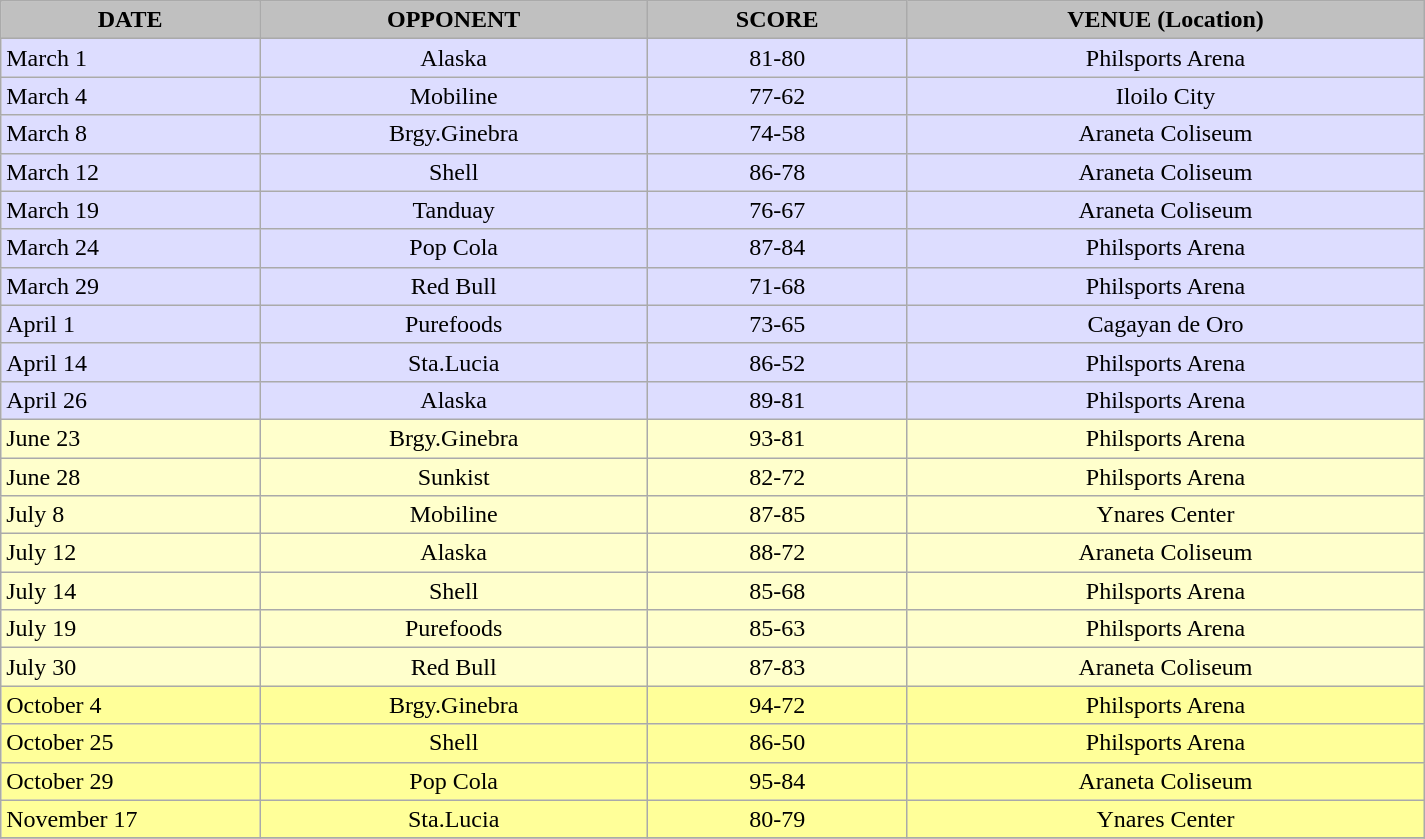<table class="wikitable" border="1">
<tr>
<th style="background:#C0C0C0;" width="10%"><strong>DATE</strong></th>
<th style="background:#C0C0C0;" width="15%"><strong>OPPONENT</strong></th>
<th style="background:#C0C0C0;" width="10%"><strong>SCORE</strong></th>
<th style="background:#C0C0C0;" width="20%"><strong>VENUE (Location)</strong></th>
</tr>
<tr bgcolor=#DDDDFF>
<td>March 1</td>
<td align=center>Alaska</td>
<td align=center>81-80 </td>
<td align=center>Philsports Arena</td>
</tr>
<tr bgcolor=#DDDDFF>
<td>March 4</td>
<td align=center>Mobiline</td>
<td align=center>77-62</td>
<td align=center>Iloilo City</td>
</tr>
<tr bgcolor=#DDDDFF>
<td>March 8</td>
<td align=center>Brgy.Ginebra</td>
<td align=center>74-58</td>
<td align=center>Araneta Coliseum</td>
</tr>
<tr bgcolor=#DDDDFF>
<td>March 12</td>
<td align=center>Shell</td>
<td align=center>86-78</td>
<td align=center>Araneta Coliseum</td>
</tr>
<tr bgcolor=#DDDDFF>
<td>March 19</td>
<td align=center>Tanduay</td>
<td align=center>76-67 </td>
<td align=center>Araneta Coliseum</td>
</tr>
<tr bgcolor=#DDDDFF>
<td>March 24</td>
<td align=center>Pop Cola</td>
<td align=center>87-84</td>
<td align=center>Philsports Arena</td>
</tr>
<tr bgcolor=#DDDDFF>
<td>March 29</td>
<td align=center>Red Bull</td>
<td align=center>71-68 </td>
<td align=center>Philsports Arena</td>
</tr>
<tr bgcolor=#DDDDFF>
<td>April 1</td>
<td align=center>Purefoods</td>
<td align=center>73-65</td>
<td align=center>Cagayan de Oro</td>
</tr>
<tr bgcolor=#DDDDFF>
<td>April 14</td>
<td align=center>Sta.Lucia</td>
<td align=center>86-52</td>
<td align=center>Philsports Arena</td>
</tr>
<tr bgcolor=#DDDDFF>
<td>April 26</td>
<td align=center>Alaska</td>
<td align=center>89-81</td>
<td align=center>Philsports Arena</td>
</tr>
<tr bgcolor=#FFFFCC>
<td>June 23</td>
<td align=center>Brgy.Ginebra</td>
<td align=center>93-81</td>
<td align=center>Philsports Arena</td>
</tr>
<tr bgcolor=#FFFFCC>
<td>June 28</td>
<td align=center>Sunkist</td>
<td align=center>82-72</td>
<td align=center>Philsports Arena</td>
</tr>
<tr bgcolor=#FFFFCC>
<td>July 8</td>
<td align=center>Mobiline</td>
<td align=center>87-85</td>
<td align=center>Ynares Center</td>
</tr>
<tr bgcolor=#FFFFCC>
<td>July 12</td>
<td align=center>Alaska</td>
<td align=center>88-72</td>
<td align=center>Araneta Coliseum</td>
</tr>
<tr bgcolor=#FFFFCC>
<td>July 14</td>
<td align=center>Shell</td>
<td align=center>85-68</td>
<td align=center>Philsports Arena</td>
</tr>
<tr bgcolor=#FFFFCC>
<td>July 19</td>
<td align=center>Purefoods</td>
<td align=center>85-63 </td>
<td align=center>Philsports Arena</td>
</tr>
<tr bgcolor=#FFFFCC>
<td>July 30</td>
<td align=center>Red Bull</td>
<td align=center>87-83</td>
<td align=center>Araneta Coliseum</td>
</tr>
<tr bgcolor=#FFFF99>
<td>October 4</td>
<td align=center>Brgy.Ginebra</td>
<td align=center>94-72</td>
<td align=center>Philsports Arena</td>
</tr>
<tr bgcolor=#FFFF99>
<td>October 25</td>
<td align=center>Shell</td>
<td align=center>86-50</td>
<td align=center>Philsports Arena</td>
</tr>
<tr bgcolor=#FFFF99>
<td>October 29</td>
<td align=center>Pop Cola</td>
<td align=center>95-84</td>
<td align=center>Araneta Coliseum</td>
</tr>
<tr bgcolor=#FFFF99>
<td>November 17</td>
<td align=center>Sta.Lucia</td>
<td align=center>80-79</td>
<td align=center>Ynares Center</td>
</tr>
<tr>
</tr>
</table>
